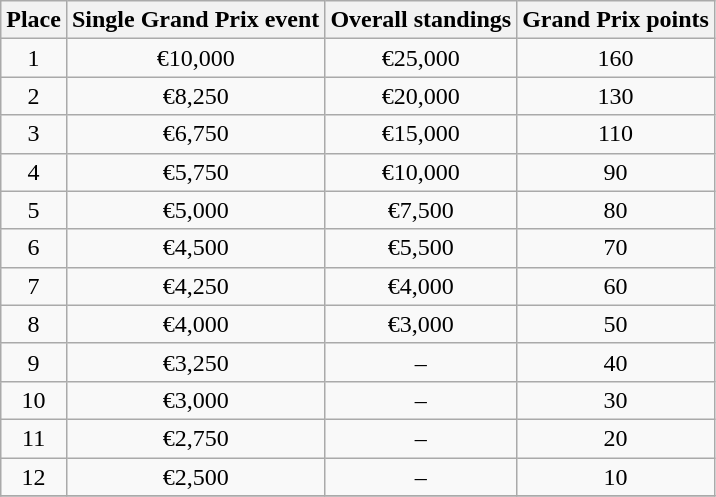<table class="wikitable" style="text-align: center;">
<tr>
<th>Place</th>
<th>Single Grand Prix event</th>
<th>Overall standings</th>
<th>Grand Prix points</th>
</tr>
<tr>
<td>1</td>
<td>€10,000</td>
<td>€25,000</td>
<td>160</td>
</tr>
<tr>
<td>2</td>
<td>€8,250</td>
<td>€20,000</td>
<td>130</td>
</tr>
<tr>
<td>3</td>
<td>€6,750</td>
<td>€15,000</td>
<td>110</td>
</tr>
<tr>
<td>4</td>
<td>€5,750</td>
<td>€10,000</td>
<td>90</td>
</tr>
<tr>
<td>5</td>
<td>€5,000</td>
<td>€7,500</td>
<td>80</td>
</tr>
<tr>
<td>6</td>
<td>€4,500</td>
<td>€5,500</td>
<td>70</td>
</tr>
<tr>
<td>7</td>
<td>€4,250</td>
<td>€4,000</td>
<td>60</td>
</tr>
<tr>
<td>8</td>
<td>€4,000</td>
<td>€3,000</td>
<td>50</td>
</tr>
<tr>
<td>9</td>
<td>€3,250</td>
<td>–</td>
<td>40</td>
</tr>
<tr>
<td>10</td>
<td>€3,000</td>
<td>–</td>
<td>30</td>
</tr>
<tr>
<td>11</td>
<td>€2,750</td>
<td>–</td>
<td>20</td>
</tr>
<tr>
<td>12</td>
<td>€2,500</td>
<td>–</td>
<td>10</td>
</tr>
<tr>
</tr>
</table>
